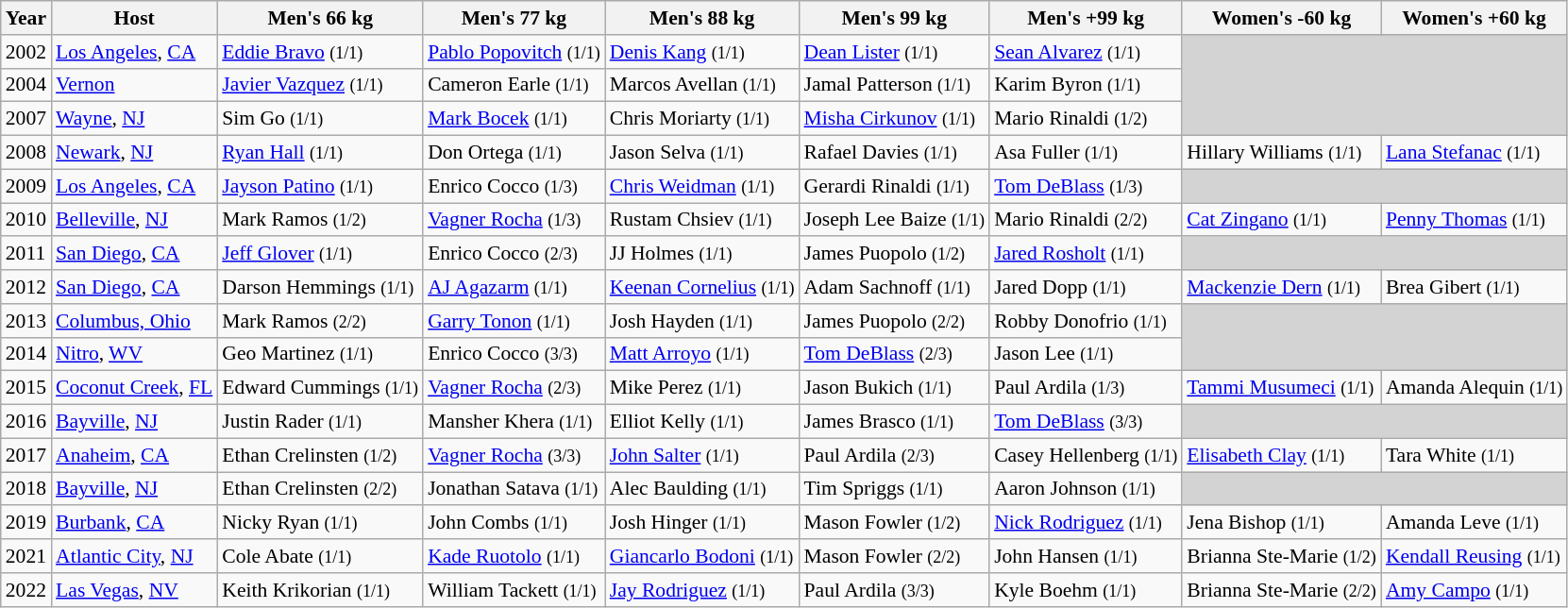<table class="wikitable sortable" style="font-size: 90%">
<tr>
<th>Year</th>
<th>Host</th>
<th>Men's 66 kg</th>
<th>Men's 77 kg</th>
<th>Men's 88 kg</th>
<th>Men's 99 kg</th>
<th>Men's +99 kg</th>
<th>Women's -60 kg</th>
<th>Women's +60 kg</th>
</tr>
<tr>
<td>2002</td>
<td> <a href='#'>Los Angeles</a>, <a href='#'>CA</a></td>
<td> <a href='#'>Eddie Bravo</a> <small>(1/1)</small></td>
<td> <a href='#'>Pablo Popovitch</a> <small>(1/1)</small></td>
<td> <a href='#'>Denis Kang</a> <small>(1/1)</small></td>
<td> <a href='#'>Dean Lister</a> <small>(1/1)</small></td>
<td> <a href='#'>Sean Alvarez</a> <small>(1/1)</small></td>
<td colspan="2" rowspan="3" bgcolor="LIGHTGREY"></td>
</tr>
<tr>
<td>2004</td>
<td> <a href='#'>Vernon</a></td>
<td> <a href='#'>Javier Vazquez</a> <small>(1/1)</small></td>
<td> Cameron Earle <small>(1/1)</small></td>
<td> Marcos Avellan <small>(1/1)</small></td>
<td> Jamal Patterson <small>(1/1)</small></td>
<td> Karim Byron <small>(1/1)</small></td>
</tr>
<tr>
<td>2007</td>
<td> <a href='#'>Wayne</a>, <a href='#'>NJ</a></td>
<td> Sim Go <small>(1/1)</small></td>
<td> <a href='#'>Mark Bocek</a> <small>(1/1)</small></td>
<td> Chris Moriarty <small>(1/1)</small></td>
<td> <a href='#'>Misha Cirkunov</a> <small>(1/1)</small></td>
<td> Mario Rinaldi <small>(1/2)</small></td>
</tr>
<tr>
<td>2008</td>
<td> <a href='#'>Newark</a>, <a href='#'>NJ</a></td>
<td> <a href='#'>Ryan Hall</a> <small>(1/1)</small></td>
<td> Don Ortega <small>(1/1)</small></td>
<td> Jason Selva <small>(1/1)</small></td>
<td> Rafael Davies <small>(1/1)</small></td>
<td> Asa Fuller <small>(1/1)</small></td>
<td> Hillary Williams <small>(1/1)</small></td>
<td> <a href='#'>Lana Stefanac</a> <small>(1/1)</small></td>
</tr>
<tr>
<td>2009</td>
<td> <a href='#'>Los Angeles</a>, <a href='#'>CA</a></td>
<td> <a href='#'>Jayson Patino</a> <small>(1/1)</small></td>
<td> Enrico Cocco <small>(1/3)</small></td>
<td> <a href='#'>Chris Weidman</a> <small>(1/1)</small></td>
<td> Gerardi Rinaldi <small>(1/1)</small></td>
<td> <a href='#'>Tom DeBlass</a> <small>(1/3)</small></td>
<td colspan="2" bgcolor="LIGHTGREY"></td>
</tr>
<tr>
<td>2010</td>
<td> <a href='#'>Belleville</a>, <a href='#'>NJ</a></td>
<td> Mark Ramos <small>(1/2)</small></td>
<td> <a href='#'>Vagner Rocha</a> <small>(1/3)</small></td>
<td> Rustam Chsiev <small>(1/1)</small></td>
<td> Joseph Lee Baize <small>(1/1)</small></td>
<td> Mario Rinaldi <small>(2/2)</small></td>
<td> <a href='#'>Cat Zingano</a> <small>(1/1)</small></td>
<td> <a href='#'>Penny Thomas</a> <small>(1/1)</small></td>
</tr>
<tr>
<td>2011</td>
<td> <a href='#'>San Diego</a>, <a href='#'>CA</a></td>
<td> <a href='#'>Jeff Glover</a> <small>(1/1)</small></td>
<td> Enrico Cocco <small>(2/3)</small></td>
<td> JJ Holmes <small>(1/1)</small></td>
<td> James Puopolo <small>(1/2)</small></td>
<td> <a href='#'>Jared Rosholt</a> <small>(1/1)</small></td>
<td colspan="2" bgcolor="LIGHTGREY"></td>
</tr>
<tr>
<td>2012</td>
<td> <a href='#'>San Diego</a>, <a href='#'>CA</a></td>
<td> Darson Hemmings <small>(1/1)</small></td>
<td> <a href='#'>AJ Agazarm</a> <small>(1/1)</small></td>
<td> <a href='#'>Keenan Cornelius</a> <small>(1/1)</small></td>
<td> Adam Sachnoff <small>(1/1)</small></td>
<td> Jared Dopp <small>(1/1)</small></td>
<td> <a href='#'>Mackenzie Dern</a> <small>(1/1)</small></td>
<td> Brea Gibert <small>(1/1)</small></td>
</tr>
<tr>
<td>2013</td>
<td> <a href='#'>Columbus, Ohio</a></td>
<td> Mark Ramos <small>(2/2)</small></td>
<td> <a href='#'>Garry Tonon</a> <small>(1/1)</small></td>
<td> Josh Hayden <small>(1/1)</small></td>
<td> James Puopolo <small>(2/2)</small></td>
<td> Robby Donofrio <small>(1/1)</small></td>
<td colspan="2" rowspan="2" bgcolor="LIGHTGREY"></td>
</tr>
<tr>
<td>2014</td>
<td> <a href='#'>Nitro</a>, <a href='#'>WV</a></td>
<td> Geo Martinez <small>(1/1)</small></td>
<td> Enrico Cocco <small>(3/3)</small></td>
<td> <a href='#'>Matt Arroyo</a> <small>(1/1)</small></td>
<td> <a href='#'>Tom DeBlass</a> <small>(2/3)</small></td>
<td> Jason Lee <small>(1/1)</small></td>
</tr>
<tr>
<td>2015</td>
<td> <a href='#'>Coconut Creek</a>, <a href='#'>FL</a></td>
<td> Edward Cummings <small>(1/1)</small></td>
<td> <a href='#'>Vagner Rocha</a> <small>(2/3)</small></td>
<td> Mike Perez <small>(1/1)</small></td>
<td> Jason Bukich <small>(1/1)</small></td>
<td> Paul Ardila <small>(1/3)</small></td>
<td> <a href='#'>Tammi Musumeci</a> <small>(1/1)</small></td>
<td> Amanda Alequin <small>(1/1)</small></td>
</tr>
<tr>
<td>2016</td>
<td> <a href='#'>Bayville</a>, <a href='#'>NJ</a></td>
<td> Justin Rader <small>(1/1)</small></td>
<td> Mansher Khera <small>(1/1)</small></td>
<td> Elliot Kelly <small>(1/1)</small></td>
<td> James Brasco <small>(1/1)</small></td>
<td> <a href='#'>Tom DeBlass</a> <small>(3/3)</small></td>
<td colspan="2" bgcolor="LIGHTGREY"></td>
</tr>
<tr>
<td>2017</td>
<td> <a href='#'>Anaheim</a>, <a href='#'>CA</a></td>
<td> Ethan Crelinsten <small>(1/2)</small></td>
<td> <a href='#'>Vagner Rocha</a> <small>(3/3)</small></td>
<td> <a href='#'>John Salter</a> <small>(1/1)</small></td>
<td> Paul Ardila  <small>(2/3)</small></td>
<td> Casey Hellenberg <small>(1/1)</small></td>
<td> <a href='#'>Elisabeth Clay</a> <small>(1/1)</small></td>
<td> Tara White <small>(1/1)</small></td>
</tr>
<tr>
<td>2018</td>
<td> <a href='#'>Bayville</a>, <a href='#'>NJ</a></td>
<td> Ethan Crelinsten <small>(2/2)</small></td>
<td> Jonathan Satava <small>(1/1)</small></td>
<td> Alec Baulding <small>(1/1)</small></td>
<td> Tim Spriggs  <small>(1/1)</small></td>
<td> Aaron Johnson <small>(1/1)</small></td>
<td colspan="2" bgcolor="LIGHTGREY"></td>
</tr>
<tr>
<td>2019</td>
<td> <a href='#'>Burbank</a>, <a href='#'>CA</a></td>
<td> Nicky Ryan <small>(1/1)</small></td>
<td> John Combs <small>(1/1)</small></td>
<td> Josh Hinger <small>(1/1)</small></td>
<td> Mason Fowler  <small>(1/2)</small></td>
<td> <a href='#'>Nick Rodriguez</a> <small>(1/1)</small></td>
<td> Jena Bishop <small>(1/1)</small></td>
<td> Amanda Leve <small>(1/1)</small></td>
</tr>
<tr>
<td>2021</td>
<td> <a href='#'>Atlantic City</a>, <a href='#'>NJ</a></td>
<td> Cole Abate <small>(1/1)</small></td>
<td> <a href='#'>Kade Ruotolo</a> <small>(1/1)</small></td>
<td> <a href='#'>Giancarlo Bodoni</a> <small>(1/1)</small></td>
<td> Mason Fowler  <small>(2/2)</small></td>
<td> John Hansen <small>(1/1)</small></td>
<td> Brianna Ste-Marie <small>(1/2)</small></td>
<td> <a href='#'>Kendall Reusing</a> <small>(1/1)</small></td>
</tr>
<tr>
<td>2022</td>
<td> <a href='#'>Las Vegas</a>, <a href='#'>NV</a></td>
<td> Keith Krikorian <small>(1/1)</small></td>
<td> William Tackett <small>(1/1)</small></td>
<td> <a href='#'>Jay Rodriguez</a> <small>(1/1)</small></td>
<td> Paul Ardila <small>(3/3)</small></td>
<td> Kyle Boehm <small>(1/1)</small></td>
<td> Brianna Ste-Marie <small>(2/2)</small></td>
<td> <a href='#'>Amy Campo</a> <small>(1/1)</small></td>
</tr>
</table>
